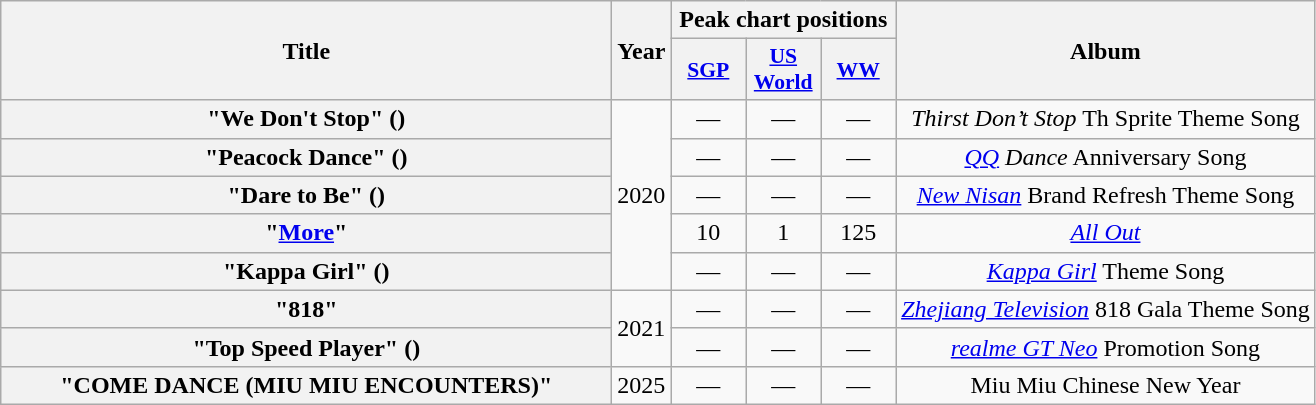<table class="wikitable plainrowheaders" style="text-align:center;">
<tr>
<th rowspan="2" scope="col" style="width:25em;">Title</th>
<th rowspan="2" scope="col">Year</th>
<th colspan="3">Peak chart positions</th>
<th rowspan="2" scope="col">Album</th>
</tr>
<tr>
<th scope="col" style="width:3em;font-size:90%;"><a href='#'>SGP</a><br></th>
<th scope="col" style="width:3em;font-size:90%;"><a href='#'>US World</a><br></th>
<th scope="col" style="width:3em;font-size:90%;"><a href='#'>WW</a><br></th>
</tr>
<tr>
<th scope="row">"We Don't Stop" ()</th>
<td rowspan="5">2020</td>
<td>—</td>
<td>—</td>
<td>—</td>
<td><em>Thirst Don’t Stop</em> Th Sprite Theme Song</td>
</tr>
<tr>
<th scope="row">"Peacock Dance" ()</th>
<td>—</td>
<td>—</td>
<td>—</td>
<td><em><a href='#'>QQ</a> Dance</em> Anniversary Song</td>
</tr>
<tr>
<th scope="row">"Dare to Be" ()</th>
<td>—</td>
<td>—</td>
<td>—</td>
<td><em><a href='#'>New Nisan</a></em> Brand Refresh Theme Song</td>
</tr>
<tr>
<th scope="row">"<a href='#'>More</a>"<br></th>
<td>10</td>
<td>1</td>
<td>125</td>
<td><em><a href='#'>All Out</a></em></td>
</tr>
<tr>
<th scope="row">"Kappa Girl" ()</th>
<td>—</td>
<td>—</td>
<td>—</td>
<td><em><a href='#'>Kappa Girl</a></em> Theme Song</td>
</tr>
<tr>
<th scope="row">"818"</th>
<td rowspan="2">2021</td>
<td>—</td>
<td>—</td>
<td>—</td>
<td><em><a href='#'>Zhejiang Television</a></em> 818 Gala Theme Song</td>
</tr>
<tr>
<th scope="row">"Top Speed Player" ()</th>
<td>—</td>
<td>—</td>
<td>—</td>
<td><em><a href='#'>realme GT Neo</a></em> Promotion Song</td>
</tr>
<tr>
<th scope="row">"COME DANCE (MIU MIU ENCOUNTERS)"</th>
<td>2025</td>
<td>—</td>
<td>—</td>
<td>—</td>
<td>Miu Miu Chinese New Year</td>
</tr>
</table>
